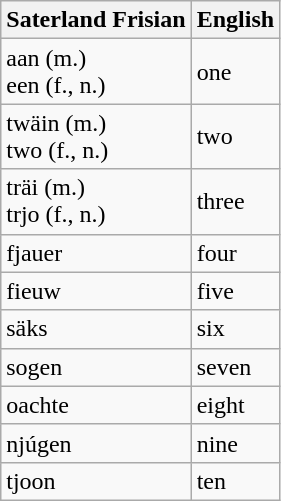<table class="wikitable">
<tr>
<th>Saterland Frisian</th>
<th>English</th>
</tr>
<tr>
<td>aan (m.)<br>een (f., n.)</td>
<td>one</td>
</tr>
<tr>
<td>twäin (m.)<br>two (f., n.)</td>
<td>two</td>
</tr>
<tr>
<td>träi (m.)<br>trjo (f., n.)</td>
<td>three</td>
</tr>
<tr>
<td>fjauer</td>
<td>four</td>
</tr>
<tr>
<td>fieuw</td>
<td>five</td>
</tr>
<tr>
<td>säks</td>
<td>six</td>
</tr>
<tr>
<td>sogen</td>
<td>seven</td>
</tr>
<tr>
<td>oachte</td>
<td>eight</td>
</tr>
<tr>
<td>njúgen</td>
<td>nine</td>
</tr>
<tr>
<td>tjoon</td>
<td>ten</td>
</tr>
</table>
